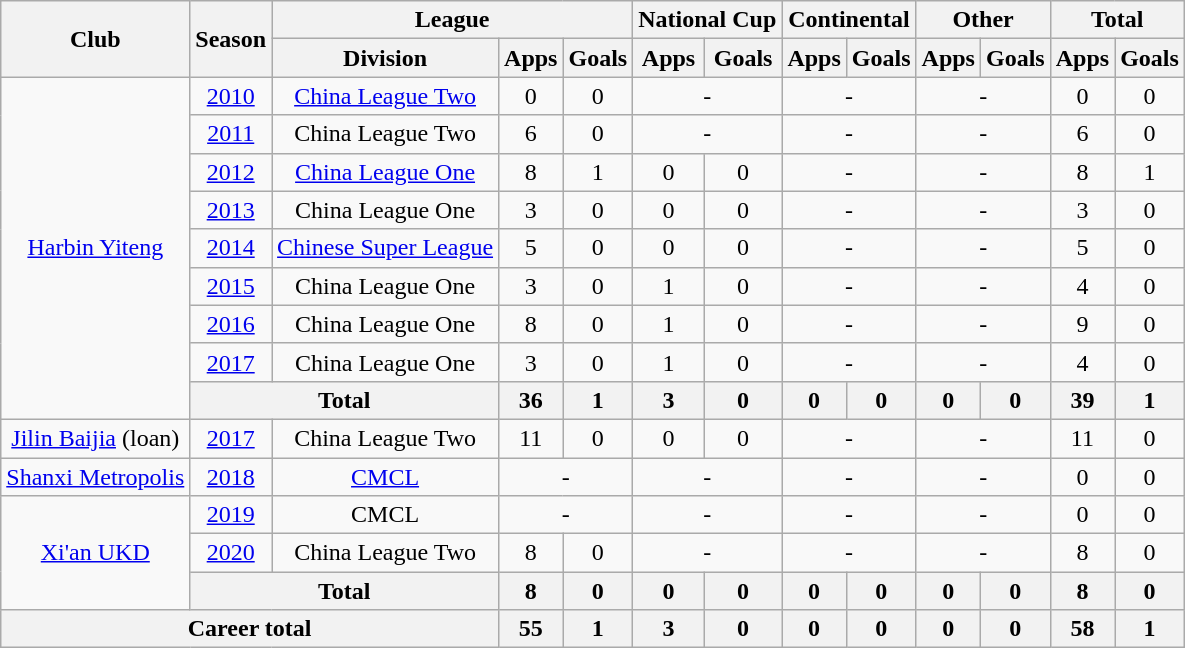<table class="wikitable" style="text-align: center">
<tr>
<th rowspan="2">Club</th>
<th rowspan="2">Season</th>
<th colspan="3">League</th>
<th colspan="2">National Cup</th>
<th colspan="2">Continental</th>
<th colspan="2">Other</th>
<th colspan="2">Total</th>
</tr>
<tr>
<th>Division</th>
<th>Apps</th>
<th>Goals</th>
<th>Apps</th>
<th>Goals</th>
<th>Apps</th>
<th>Goals</th>
<th>Apps</th>
<th>Goals</th>
<th>Apps</th>
<th>Goals</th>
</tr>
<tr>
<td rowspan=9><a href='#'>Harbin Yiteng</a></td>
<td><a href='#'>2010</a></td>
<td><a href='#'>China League Two</a></td>
<td>0</td>
<td>0</td>
<td colspan="2">-</td>
<td colspan="2">-</td>
<td colspan="2">-</td>
<td>0</td>
<td>0</td>
</tr>
<tr>
<td><a href='#'>2011</a></td>
<td>China League Two</td>
<td>6</td>
<td>0</td>
<td colspan="2">-</td>
<td colspan="2">-</td>
<td colspan="2">-</td>
<td>6</td>
<td>0</td>
</tr>
<tr>
<td><a href='#'>2012</a></td>
<td><a href='#'>China League One</a></td>
<td>8</td>
<td>1</td>
<td>0</td>
<td>0</td>
<td colspan="2">-</td>
<td colspan="2">-</td>
<td>8</td>
<td>1</td>
</tr>
<tr>
<td><a href='#'>2013</a></td>
<td>China League One</td>
<td>3</td>
<td>0</td>
<td>0</td>
<td>0</td>
<td colspan="2">-</td>
<td colspan="2">-</td>
<td>3</td>
<td>0</td>
</tr>
<tr>
<td><a href='#'>2014</a></td>
<td><a href='#'>Chinese Super League</a></td>
<td>5</td>
<td>0</td>
<td>0</td>
<td>0</td>
<td colspan="2">-</td>
<td colspan="2">-</td>
<td>5</td>
<td>0</td>
</tr>
<tr>
<td><a href='#'>2015</a></td>
<td>China League One</td>
<td>3</td>
<td>0</td>
<td>1</td>
<td>0</td>
<td colspan="2">-</td>
<td colspan="2">-</td>
<td>4</td>
<td>0</td>
</tr>
<tr>
<td><a href='#'>2016</a></td>
<td>China League One</td>
<td>8</td>
<td>0</td>
<td>1</td>
<td>0</td>
<td colspan="2">-</td>
<td colspan="2">-</td>
<td>9</td>
<td>0</td>
</tr>
<tr>
<td><a href='#'>2017</a></td>
<td>China League One</td>
<td>3</td>
<td>0</td>
<td>1</td>
<td>0</td>
<td colspan="2">-</td>
<td colspan="2">-</td>
<td>4</td>
<td>0</td>
</tr>
<tr>
<th colspan="2"><strong>Total</strong></th>
<th>36</th>
<th>1</th>
<th>3</th>
<th>0</th>
<th>0</th>
<th>0</th>
<th>0</th>
<th>0</th>
<th>39</th>
<th>1</th>
</tr>
<tr>
<td><a href='#'>Jilin Baijia</a> (loan)</td>
<td><a href='#'>2017</a></td>
<td>China League Two</td>
<td>11</td>
<td>0</td>
<td>0</td>
<td>0</td>
<td colspan="2">-</td>
<td colspan="2">-</td>
<td>11</td>
<td>0</td>
</tr>
<tr>
<td><a href='#'>Shanxi Metropolis</a></td>
<td><a href='#'>2018</a></td>
<td><a href='#'>CMCL</a></td>
<td colspan="2">-</td>
<td colspan="2">-</td>
<td colspan="2">-</td>
<td colspan="2">-</td>
<td>0</td>
<td>0</td>
</tr>
<tr>
<td rowspan=3><a href='#'>Xi'an UKD</a></td>
<td><a href='#'>2019</a></td>
<td>CMCL</td>
<td colspan="2">-</td>
<td colspan="2">-</td>
<td colspan="2">-</td>
<td colspan="2">-</td>
<td>0</td>
<td>0</td>
</tr>
<tr>
<td><a href='#'>2020</a></td>
<td>China League Two</td>
<td>8</td>
<td>0</td>
<td colspan="2">-</td>
<td colspan="2">-</td>
<td colspan="2">-</td>
<td>8</td>
<td>0</td>
</tr>
<tr>
<th colspan="2"><strong>Total</strong></th>
<th>8</th>
<th>0</th>
<th>0</th>
<th>0</th>
<th>0</th>
<th>0</th>
<th>0</th>
<th>0</th>
<th>8</th>
<th>0</th>
</tr>
<tr>
<th colspan=3>Career total</th>
<th>55</th>
<th>1</th>
<th>3</th>
<th>0</th>
<th>0</th>
<th>0</th>
<th>0</th>
<th>0</th>
<th>58</th>
<th>1</th>
</tr>
</table>
